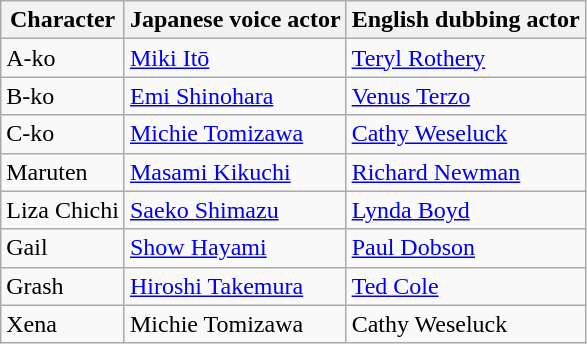<table class="wikitable">
<tr>
<th>Character</th>
<th>Japanese voice actor</th>
<th>English dubbing actor</th>
</tr>
<tr>
<td>A-ko</td>
<td><a href='#'>Miki Itō</a></td>
<td><a href='#'>Teryl Rothery</a></td>
</tr>
<tr>
<td>B-ko</td>
<td><a href='#'>Emi Shinohara</a></td>
<td><a href='#'>Venus Terzo</a></td>
</tr>
<tr>
<td>C-ko</td>
<td><a href='#'>Michie Tomizawa</a></td>
<td><a href='#'>Cathy Weseluck</a></td>
</tr>
<tr>
<td>Maruten</td>
<td><a href='#'>Masami Kikuchi</a></td>
<td><a href='#'>Richard Newman</a></td>
</tr>
<tr>
<td>Liza Chichi</td>
<td><a href='#'>Saeko Shimazu</a></td>
<td><a href='#'>Lynda Boyd</a></td>
</tr>
<tr>
<td>Gail</td>
<td><a href='#'>Show Hayami</a></td>
<td><a href='#'>Paul Dobson</a></td>
</tr>
<tr>
<td>Grash</td>
<td><a href='#'>Hiroshi Takemura</a></td>
<td><a href='#'>Ted Cole</a></td>
</tr>
<tr>
<td>Xena</td>
<td>Michie Tomizawa</td>
<td>Cathy Weseluck</td>
</tr>
</table>
